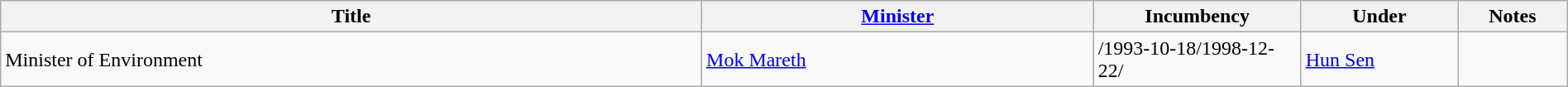<table class="wikitable" style="width:100%;">
<tr>
<th>Title</th>
<th style="width:25%;"><a href='#'>Minister</a></th>
<th style="width:160px;">Incumbency</th>
<th style="width:10%;">Under</th>
<th style="width:7%;">Notes</th>
</tr>
<tr>
<td>Minister of Environment</td>
<td><a href='#'>Mok Mareth</a></td>
<td>/1993-10-18/1998-12-22/</td>
<td><a href='#'>Hun Sen</a></td>
<td></td>
</tr>
</table>
